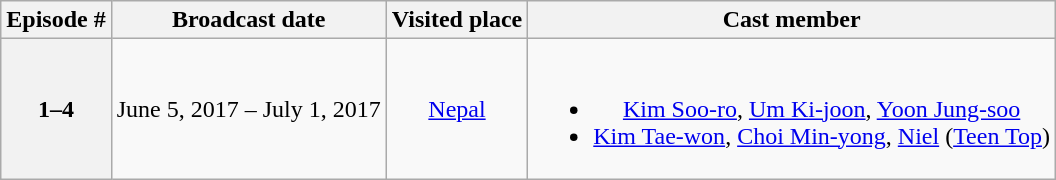<table class="wikitable" style="text-align:center;">
<tr>
<th>Episode #</th>
<th>Broadcast date</th>
<th>Visited place</th>
<th>Cast member</th>
</tr>
<tr>
<th>1–4</th>
<td>June 5, 2017 – July 1, 2017</td>
<td><a href='#'>Nepal</a></td>
<td><br><ul><li><a href='#'>Kim Soo-ro</a>, <a href='#'>Um Ki-joon</a>, <a href='#'>Yoon Jung-soo</a></li><li><a href='#'>Kim Tae-won</a>, <a href='#'>Choi Min-yong</a>, <a href='#'>Niel</a> (<a href='#'>Teen Top</a>)</li></ul></td>
</tr>
</table>
